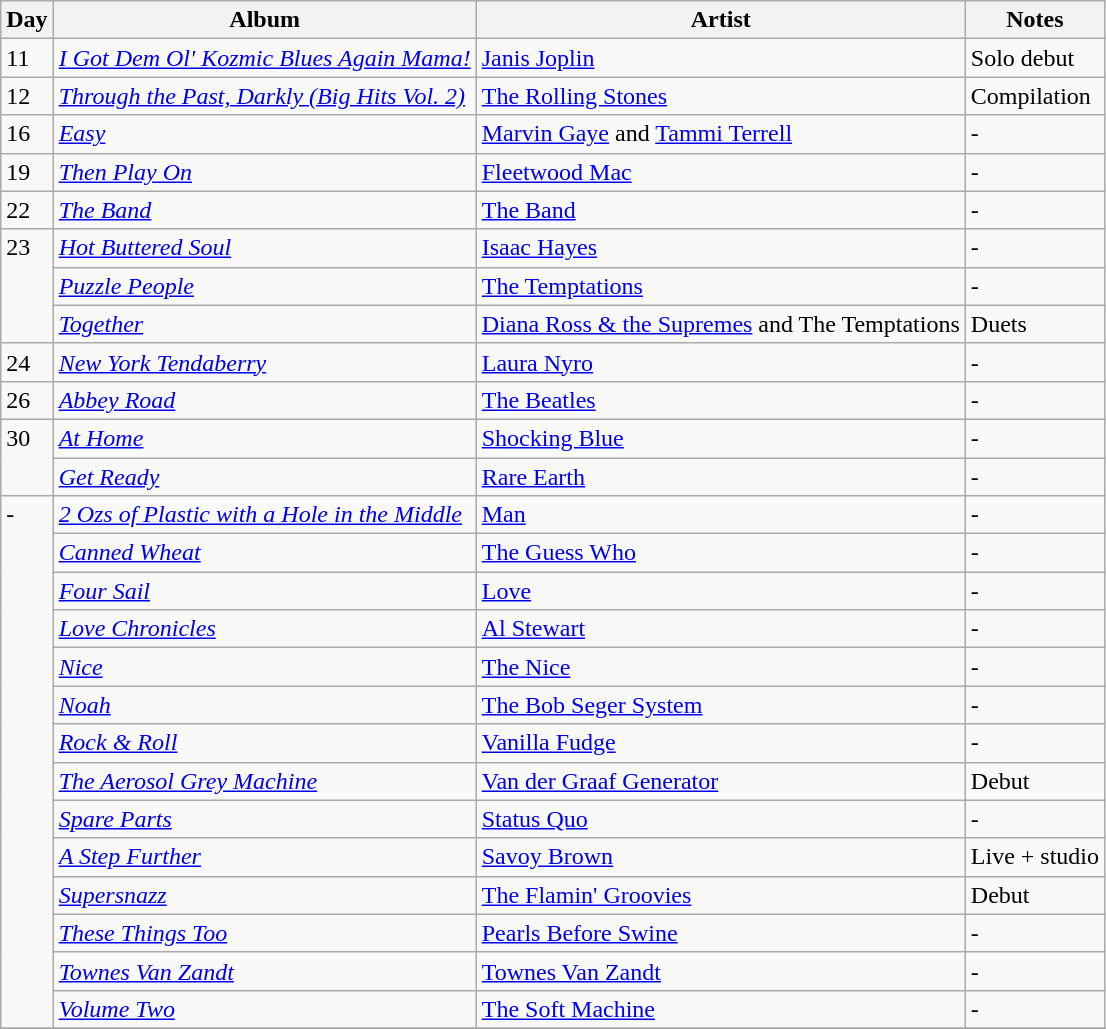<table class="wikitable">
<tr>
<th>Day</th>
<th>Album</th>
<th>Artist</th>
<th>Notes</th>
</tr>
<tr>
<td style="vertical-align:top;">11</td>
<td><em><a href='#'>I Got Dem Ol' Kozmic Blues Again Mama!</a></em></td>
<td><a href='#'>Janis Joplin</a></td>
<td>Solo debut</td>
</tr>
<tr>
<td style="vertical-align:top;">12</td>
<td><em><a href='#'>Through the Past, Darkly (Big Hits Vol. 2)</a></em></td>
<td><a href='#'>The Rolling Stones</a></td>
<td>Compilation</td>
</tr>
<tr>
<td style="vertical-align:top;">16</td>
<td><em><a href='#'>Easy</a></em></td>
<td><a href='#'>Marvin Gaye</a> and <a href='#'>Tammi Terrell</a></td>
<td>-</td>
</tr>
<tr>
<td style="vertical-align:top;">19</td>
<td><em><a href='#'>Then Play On</a></em></td>
<td><a href='#'>Fleetwood Mac</a></td>
<td>-</td>
</tr>
<tr>
<td style="vertical-align:top;">22</td>
<td><em><a href='#'>The Band</a></em></td>
<td><a href='#'>The Band</a></td>
<td>-</td>
</tr>
<tr>
<td rowspan="3" style="vertical-align:top;">23</td>
<td><em><a href='#'>Hot Buttered Soul</a></em></td>
<td><a href='#'>Isaac Hayes</a></td>
<td>-</td>
</tr>
<tr>
<td><em><a href='#'>Puzzle People</a></em></td>
<td><a href='#'>The Temptations</a></td>
<td>-</td>
</tr>
<tr>
<td><em><a href='#'>Together</a></em></td>
<td><a href='#'>Diana Ross & the Supremes</a> and The Temptations</td>
<td>Duets</td>
</tr>
<tr>
<td style="vertical-align:top;">24</td>
<td><em><a href='#'>New York Tendaberry</a></em></td>
<td><a href='#'>Laura Nyro</a></td>
<td>-</td>
</tr>
<tr>
<td style="vertical-align:top;">26</td>
<td><em><a href='#'>Abbey Road</a></em></td>
<td><a href='#'>The Beatles</a></td>
<td>-</td>
</tr>
<tr>
<td rowspan="2" style="vertical-align:top;">30</td>
<td><em><a href='#'>At Home</a></em></td>
<td><a href='#'>Shocking Blue</a></td>
<td>-</td>
</tr>
<tr>
<td><em><a href='#'>Get Ready</a></em></td>
<td><a href='#'>Rare Earth</a></td>
<td>-</td>
</tr>
<tr>
<td rowspan="14" style="vertical-align:top;">-</td>
<td><em><a href='#'>2 Ozs of Plastic with a Hole in the Middle</a></em></td>
<td><a href='#'>Man</a></td>
<td>-</td>
</tr>
<tr>
<td><em><a href='#'>Canned Wheat</a></em></td>
<td><a href='#'>The Guess Who</a></td>
<td>-</td>
</tr>
<tr>
<td><em><a href='#'>Four Sail</a></em></td>
<td><a href='#'>Love</a></td>
<td>-</td>
</tr>
<tr>
<td><em><a href='#'>Love Chronicles</a></em></td>
<td><a href='#'>Al Stewart</a></td>
<td>-</td>
</tr>
<tr>
<td><em><a href='#'>Nice</a></em></td>
<td><a href='#'>The Nice</a></td>
<td>-</td>
</tr>
<tr>
<td><em><a href='#'>Noah</a></em></td>
<td><a href='#'>The Bob Seger System</a></td>
<td>-</td>
</tr>
<tr>
<td><em><a href='#'>Rock & Roll</a></em></td>
<td><a href='#'>Vanilla Fudge</a></td>
<td>-</td>
</tr>
<tr>
<td><em><a href='#'>The Aerosol Grey Machine</a></em></td>
<td><a href='#'>Van der Graaf Generator</a></td>
<td>Debut</td>
</tr>
<tr>
<td><em><a href='#'>Spare Parts</a></em></td>
<td><a href='#'>Status Quo</a></td>
<td>-</td>
</tr>
<tr>
<td><em><a href='#'>A Step Further</a></em></td>
<td><a href='#'>Savoy Brown</a></td>
<td>Live + studio</td>
</tr>
<tr>
<td><em><a href='#'>Supersnazz</a></em></td>
<td><a href='#'>The Flamin' Groovies</a></td>
<td>Debut</td>
</tr>
<tr>
<td><em><a href='#'>These Things Too</a></em></td>
<td><a href='#'>Pearls Before Swine</a></td>
<td>-</td>
</tr>
<tr>
<td><em><a href='#'>Townes Van Zandt</a></em></td>
<td><a href='#'>Townes Van Zandt</a></td>
<td>-</td>
</tr>
<tr>
<td><em><a href='#'>Volume Two</a></em></td>
<td><a href='#'>The Soft Machine</a></td>
<td>-</td>
</tr>
<tr>
</tr>
</table>
